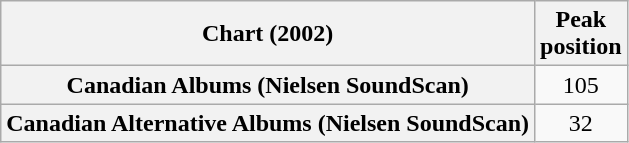<table class="wikitable sortable plainrowheaders" style="text-align:center">
<tr>
<th>Chart (2002)</th>
<th>Peak<br>position</th>
</tr>
<tr>
<th scope="row">Canadian Albums (Nielsen SoundScan)</th>
<td>105</td>
</tr>
<tr>
<th scope="row">Canadian Alternative Albums (Nielsen SoundScan)</th>
<td>32</td>
</tr>
</table>
